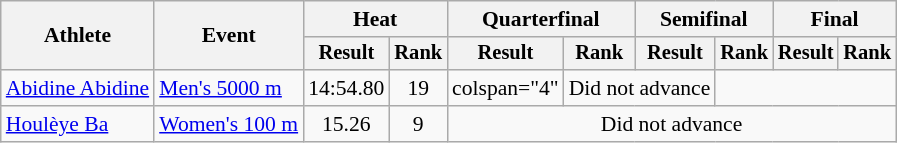<table class="wikitable" style="font-size:90%">
<tr>
<th rowspan="2">Athlete</th>
<th rowspan="2">Event</th>
<th colspan="2">Heat</th>
<th colspan="2">Quarterfinal</th>
<th colspan="2">Semifinal</th>
<th colspan="2">Final</th>
</tr>
<tr style="font-size:95%">
<th>Result</th>
<th>Rank</th>
<th>Result</th>
<th>Rank</th>
<th>Result</th>
<th>Rank</th>
<th>Result</th>
<th>Rank</th>
</tr>
<tr style="text-align:center">
<td style="text-align:left"><a href='#'>Abidine Abidine</a></td>
<td style="text-align:left"><a href='#'>Men's 5000 m</a></td>
<td>14:54.80 <strong></strong></td>
<td>19</td>
<td>colspan="4" </td>
<td colspan="2">Did not advance</td>
</tr>
<tr style="text-align:center">
<td style="text-align:left"><a href='#'>Houlèye Ba</a></td>
<td style="text-align:left"><a href='#'>Women's 100 m</a></td>
<td>15.26 <strong></strong></td>
<td>9</td>
<td colspan="6">Did not advance</td>
</tr>
</table>
